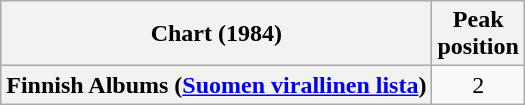<table class="wikitable plainrowheaders" style="text-align:center">
<tr>
<th scope="col">Chart (1984)</th>
<th scope="col">Peak<br> position</th>
</tr>
<tr>
<th scope="row">Finnish Albums (<a href='#'>Suomen virallinen lista</a>)</th>
<td>2</td>
</tr>
</table>
